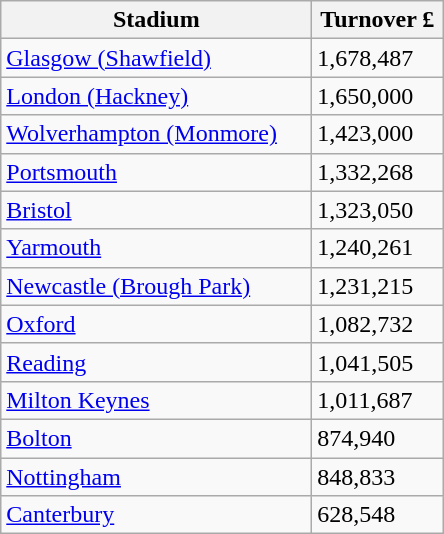<table class="wikitable">
<tr>
<th width=200>Stadium</th>
<th width=80>Turnover £</th>
</tr>
<tr>
<td><a href='#'>Glasgow (Shawfield)</a></td>
<td>1,678,487</td>
</tr>
<tr>
<td><a href='#'>London (Hackney)</a></td>
<td>1,650,000</td>
</tr>
<tr>
<td><a href='#'>Wolverhampton (Monmore)</a></td>
<td>1,423,000</td>
</tr>
<tr>
<td><a href='#'>Portsmouth</a></td>
<td>1,332,268</td>
</tr>
<tr>
<td><a href='#'>Bristol</a></td>
<td>1,323,050</td>
</tr>
<tr>
<td><a href='#'>Yarmouth</a></td>
<td>1,240,261</td>
</tr>
<tr>
<td><a href='#'>Newcastle (Brough Park)</a></td>
<td>1,231,215</td>
</tr>
<tr>
<td><a href='#'>Oxford</a></td>
<td>1,082,732</td>
</tr>
<tr>
<td><a href='#'>Reading</a></td>
<td>1,041,505</td>
</tr>
<tr>
<td><a href='#'>Milton Keynes</a></td>
<td>1,011,687</td>
</tr>
<tr>
<td><a href='#'>Bolton</a></td>
<td>874,940</td>
</tr>
<tr>
<td><a href='#'>Nottingham</a></td>
<td>848,833</td>
</tr>
<tr>
<td><a href='#'>Canterbury</a></td>
<td>628,548</td>
</tr>
</table>
